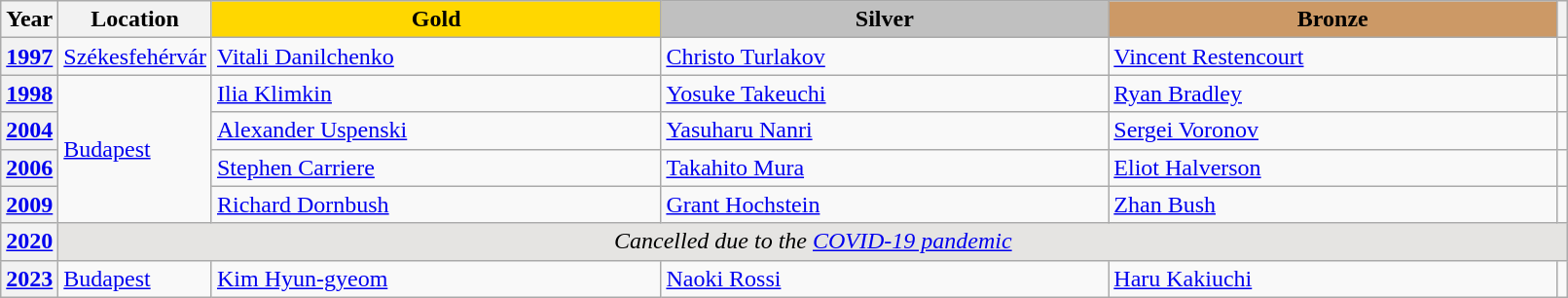<table class="wikitable unsortable" style="text-align:left; width:85%">
<tr>
<th scope="col" style="text-align:center">Year</th>
<th scope="col" style="text-align:center">Location</th>
<td scope="col" style="text-align:center; width:30%; background:gold"><strong>Gold</strong></td>
<td scope="col" style="text-align:center; width:30%; background:silver"><strong>Silver</strong></td>
<td scope="col" style="text-align:center; width:30%; background:#c96"><strong>Bronze</strong></td>
<th scope="col" style="text-align:center"></th>
</tr>
<tr>
<th scope="row" style="text-align:left"><a href='#'>1997</a></th>
<td><a href='#'>Székesfehérvár</a></td>
<td> <a href='#'>Vitali Danilchenko</a></td>
<td> <a href='#'>Christo Turlakov</a></td>
<td> <a href='#'>Vincent Restencourt</a></td>
<td></td>
</tr>
<tr>
<th scope="row" style="text-align:left"><a href='#'>1998</a></th>
<td rowspan="4"><a href='#'>Budapest</a></td>
<td> <a href='#'>Ilia Klimkin</a></td>
<td> <a href='#'>Yosuke Takeuchi</a></td>
<td> <a href='#'>Ryan Bradley</a></td>
<td></td>
</tr>
<tr>
<th scope="row" style="text-align:left"><a href='#'>2004</a></th>
<td> <a href='#'>Alexander Uspenski</a></td>
<td> <a href='#'>Yasuharu Nanri</a></td>
<td> <a href='#'>Sergei Voronov</a></td>
<td></td>
</tr>
<tr>
<th scope="row" style="text-align:left"><a href='#'>2006</a></th>
<td> <a href='#'>Stephen Carriere</a></td>
<td> <a href='#'>Takahito Mura</a></td>
<td> <a href='#'>Eliot Halverson</a></td>
<td></td>
</tr>
<tr>
<th scope="row" style="text-align:left"><a href='#'>2009</a></th>
<td> <a href='#'>Richard Dornbush</a></td>
<td> <a href='#'>Grant Hochstein</a></td>
<td> <a href='#'>Zhan Bush</a></td>
<td></td>
</tr>
<tr>
<th scope="row" style="text-align:left"><a href='#'>2020</a></th>
<td colspan="5" align="center" bgcolor="e5e4e2"><em>Cancelled due to the <a href='#'>COVID-19 pandemic</a></em></td>
</tr>
<tr>
<th scope="row" style="text-align:left"><a href='#'>2023</a></th>
<td><a href='#'>Budapest</a></td>
<td> <a href='#'>Kim Hyun-gyeom</a></td>
<td> <a href='#'>Naoki Rossi</a></td>
<td> <a href='#'>Haru Kakiuchi</a></td>
<td></td>
</tr>
</table>
